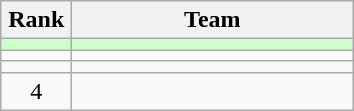<table class="wikitable">
<tr>
<th width=40>Rank</th>
<th width=180>Team</th>
</tr>
<tr bgcolor=#ccffcc>
<td align=center></td>
<td align=left></td>
</tr>
<tr>
<td align=center></td>
<td align=left></td>
</tr>
<tr>
<td align=center></td>
<td align=left></td>
</tr>
<tr>
<td align=center>4</td>
<td align=left></td>
</tr>
</table>
